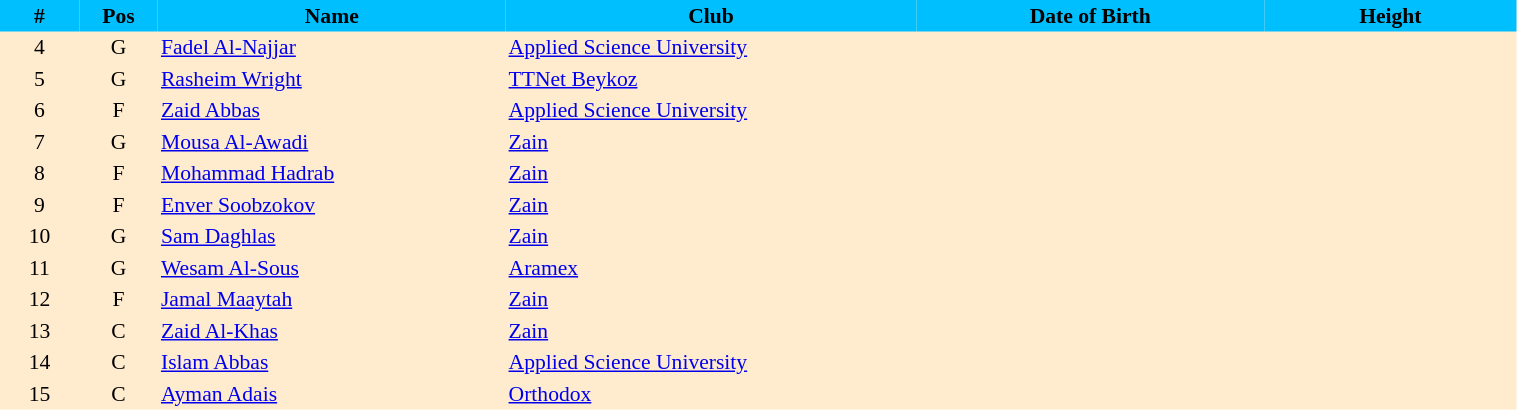<table border=0 cellpadding=2 cellspacing=0  |- bgcolor=#FFECCE style="text-align:center; font-size:90%;" width=80%>
<tr bgcolor=#00BFFF>
<th width=5%>#</th>
<th width=5%>Pos</th>
<th width=22%>Name</th>
<th width=26%>Club</th>
<th width=22%>Date of Birth</th>
<th width=16%>Height</th>
</tr>
<tr>
<td>4</td>
<td>G</td>
<td align=left><a href='#'>Fadel Al-Najjar</a></td>
<td align=left> <a href='#'>Applied Science University</a></td>
<td align=left></td>
<td></td>
</tr>
<tr>
<td>5</td>
<td>G</td>
<td align=left><a href='#'>Rasheim Wright</a></td>
<td align=left> <a href='#'>TTNet Beykoz</a></td>
<td align=left></td>
<td></td>
</tr>
<tr>
<td>6</td>
<td>F</td>
<td align=left><a href='#'>Zaid Abbas</a></td>
<td align=left> <a href='#'>Applied Science University</a></td>
<td align=left></td>
<td></td>
</tr>
<tr>
<td>7</td>
<td>G</td>
<td align=left><a href='#'>Mousa Al-Awadi</a></td>
<td align=left> <a href='#'>Zain</a></td>
<td align=left></td>
<td></td>
</tr>
<tr>
<td>8</td>
<td>F</td>
<td align=left><a href='#'>Mohammad Hadrab</a></td>
<td align=left> <a href='#'>Zain</a></td>
<td align=left></td>
<td></td>
</tr>
<tr>
<td>9</td>
<td>F</td>
<td align=left><a href='#'>Enver Soobzokov</a></td>
<td align=left> <a href='#'>Zain</a></td>
<td align=left></td>
<td></td>
</tr>
<tr>
<td>10</td>
<td>G</td>
<td align=left><a href='#'>Sam Daghlas</a></td>
<td align=left> <a href='#'>Zain</a></td>
<td align=left></td>
<td></td>
</tr>
<tr>
<td>11</td>
<td>G</td>
<td align=left><a href='#'>Wesam Al-Sous</a></td>
<td align=left> <a href='#'>Aramex</a></td>
<td align=left></td>
<td></td>
</tr>
<tr>
<td>12</td>
<td>F</td>
<td align=left><a href='#'>Jamal Maaytah</a></td>
<td align=left> <a href='#'>Zain</a></td>
<td align=left></td>
<td></td>
</tr>
<tr>
<td>13</td>
<td>C</td>
<td align=left><a href='#'>Zaid Al-Khas</a></td>
<td align=left> <a href='#'>Zain</a></td>
<td align=left></td>
<td></td>
</tr>
<tr>
<td>14</td>
<td>C</td>
<td align=left><a href='#'>Islam Abbas</a></td>
<td align=left> <a href='#'>Applied Science University</a></td>
<td align=left></td>
<td></td>
</tr>
<tr>
<td>15</td>
<td>C</td>
<td align=left><a href='#'>Ayman Adais</a></td>
<td align=left> <a href='#'>Orthodox</a></td>
<td align=left></td>
<td></td>
</tr>
</table>
